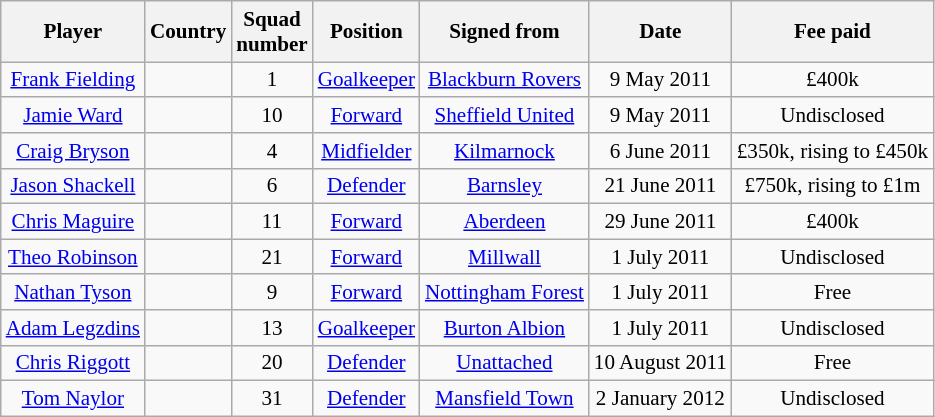<table class="wikitable" style="text-align:center; font-size:88%">
<tr>
<th>Player</th>
<th>Country</th>
<th>Squad<br>number</th>
<th>Position</th>
<th>Signed from</th>
<th>Date</th>
<th>Fee paid</th>
</tr>
<tr>
<td><a href='#'>Frank Fielding</a></td>
<td></td>
<td>1</td>
<td><a href='#'>Goalkeeper</a></td>
<td><a href='#'>Blackburn Rovers</a></td>
<td>9 May 2011</td>
<td>£400k</td>
</tr>
<tr>
<td><a href='#'>Jamie Ward</a></td>
<td></td>
<td>10</td>
<td><a href='#'>Forward</a></td>
<td><a href='#'>Sheffield United</a></td>
<td>9 May 2011</td>
<td>Undisclosed</td>
</tr>
<tr>
<td><a href='#'>Craig Bryson</a></td>
<td></td>
<td>4</td>
<td><a href='#'>Midfielder</a></td>
<td><a href='#'>Kilmarnock</a></td>
<td>6 June 2011</td>
<td>£350k, rising to £450k</td>
</tr>
<tr>
<td><a href='#'>Jason Shackell</a></td>
<td></td>
<td>6</td>
<td><a href='#'>Defender</a></td>
<td><a href='#'>Barnsley</a></td>
<td>21 June 2011</td>
<td>£750k, rising to £1m</td>
</tr>
<tr>
<td><a href='#'>Chris Maguire</a></td>
<td></td>
<td>11</td>
<td><a href='#'>Forward</a></td>
<td><a href='#'>Aberdeen</a></td>
<td>29 June 2011</td>
<td>£400k</td>
</tr>
<tr>
<td><a href='#'>Theo Robinson</a></td>
<td></td>
<td>21</td>
<td><a href='#'>Forward</a></td>
<td><a href='#'>Millwall</a></td>
<td>1 July 2011</td>
<td>Undisclosed</td>
</tr>
<tr>
<td><a href='#'>Nathan Tyson</a></td>
<td></td>
<td>9</td>
<td><a href='#'>Forward</a></td>
<td><a href='#'>Nottingham Forest</a></td>
<td>1 July 2011</td>
<td>Free</td>
</tr>
<tr>
<td><a href='#'>Adam Legzdins</a></td>
<td></td>
<td>13</td>
<td><a href='#'>Goalkeeper</a></td>
<td><a href='#'>Burton Albion</a></td>
<td>1 July 2011</td>
<td>Undisclosed</td>
</tr>
<tr>
<td><a href='#'>Chris Riggott</a></td>
<td></td>
<td>20</td>
<td><a href='#'>Defender</a></td>
<td><a href='#'>Unattached</a></td>
<td>10 August 2011</td>
<td>Free</td>
</tr>
<tr>
<td><a href='#'>Tom Naylor</a></td>
<td></td>
<td>31</td>
<td><a href='#'>Defender</a></td>
<td><a href='#'>Mansfield Town</a></td>
<td>2 January 2012</td>
<td>Undisclosed</td>
</tr>
</table>
